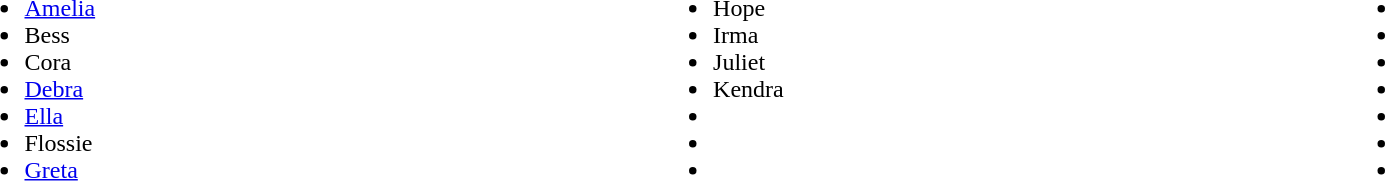<table width="90%" clear="both">
<tr>
<td><br><ul><li><a href='#'>Amelia</a></li><li>Bess</li><li>Cora</li><li><a href='#'>Debra</a></li><li><a href='#'>Ella</a></li><li>Flossie</li><li><a href='#'>Greta</a></li></ul></td>
<td><br><ul><li>Hope</li><li>Irma</li><li>Juliet</li><li>Kendra</li><li></li><li></li><li></li></ul></td>
<td><br><ul><li></li><li></li><li></li><li></li><li></li><li></li><li></li></ul></td>
</tr>
</table>
